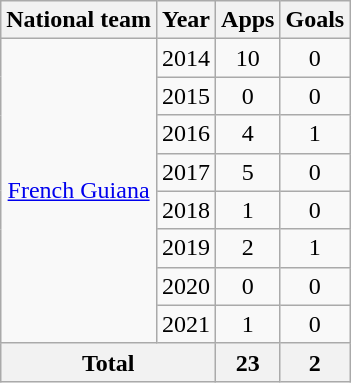<table class="wikitable" style="text-align:center">
<tr>
<th>National team</th>
<th>Year</th>
<th>Apps</th>
<th>Goals</th>
</tr>
<tr>
<td rowspan="8"><a href='#'>French Guiana</a></td>
<td>2014</td>
<td>10</td>
<td>0</td>
</tr>
<tr>
<td>2015</td>
<td>0</td>
<td>0</td>
</tr>
<tr>
<td>2016</td>
<td>4</td>
<td>1</td>
</tr>
<tr>
<td>2017</td>
<td>5</td>
<td>0</td>
</tr>
<tr>
<td>2018</td>
<td>1</td>
<td>0</td>
</tr>
<tr>
<td>2019</td>
<td>2</td>
<td>1</td>
</tr>
<tr>
<td>2020</td>
<td>0</td>
<td>0</td>
</tr>
<tr>
<td>2021</td>
<td>1</td>
<td>0</td>
</tr>
<tr>
<th colspan="2">Total</th>
<th>23</th>
<th>2</th>
</tr>
</table>
